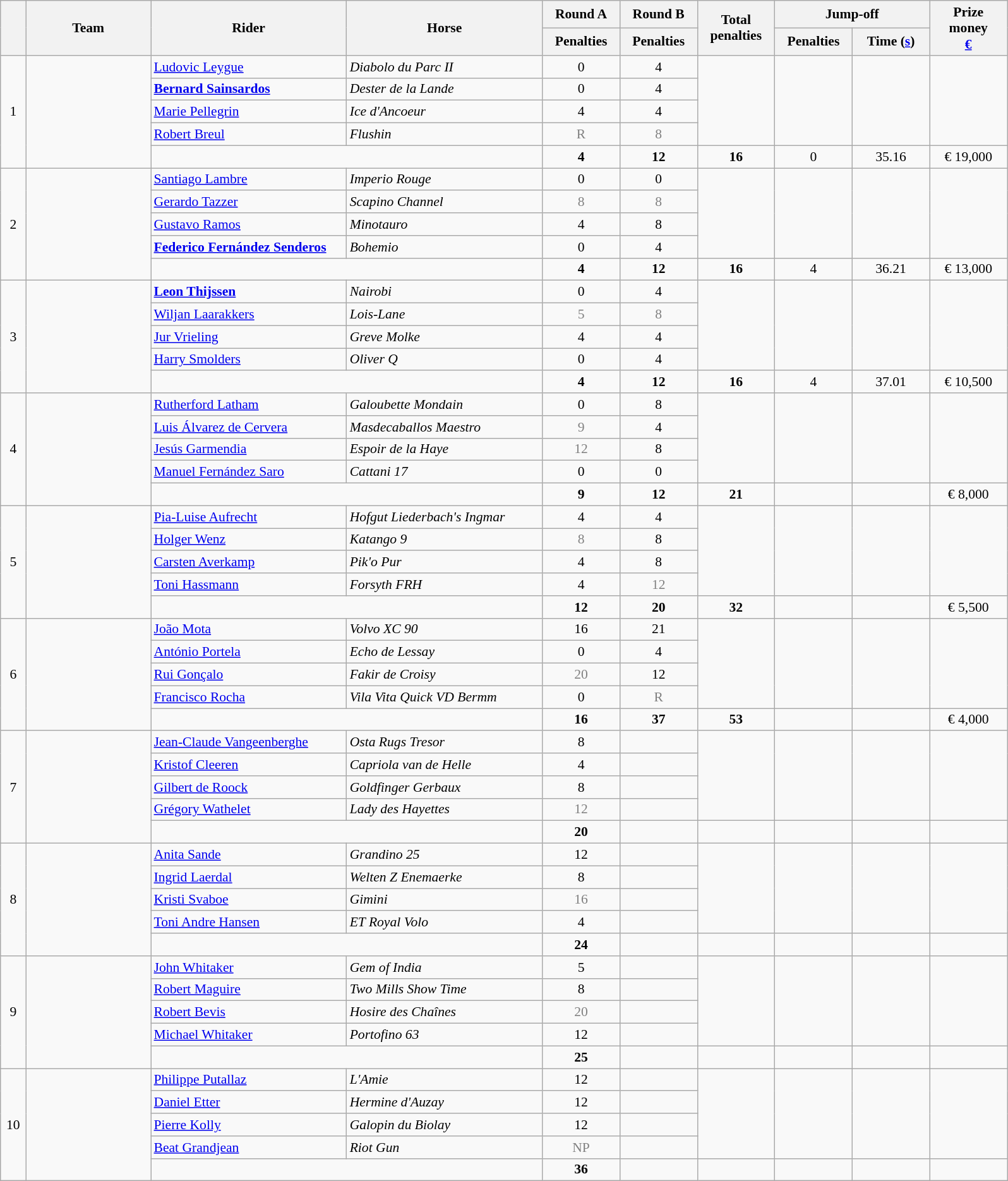<table class="wikitable" style="font-size: 90%">
<tr>
<th rowspan=2 width=20></th>
<th rowspan=2 width=125>Team</th>
<th rowspan=2 width=200>Rider</th>
<th rowspan=2 width=200>Horse</th>
<th>Round A</th>
<th>Round B</th>
<th rowspan=2 width=75>Total penalties</th>
<th colspan=2>Jump-off</th>
<th rowspan=2 width=75>Prize money<br><a href='#'>€</a></th>
</tr>
<tr>
<th width=75>Penalties</th>
<th width=75>Penalties</th>
<th width=75>Penalties</th>
<th width=75>Time (<a href='#'>s</a>)</th>
</tr>
<tr>
<td rowspan=5 align=center>1</td>
<td rowspan=5></td>
<td><a href='#'>Ludovic Leygue</a></td>
<td><em>Diabolo du Parc II</em></td>
<td align=center>0</td>
<td align=center>4</td>
<td rowspan=4></td>
<td rowspan=4></td>
<td rowspan=4></td>
<td rowspan=4></td>
</tr>
<tr>
<td><strong><a href='#'>Bernard Sainsardos</a></strong></td>
<td><em>Dester de la Lande</em></td>
<td align=center>0</td>
<td align=center>4</td>
</tr>
<tr>
<td><a href='#'>Marie Pellegrin</a></td>
<td><em>Ice d'Ancoeur</em></td>
<td align=center>4</td>
<td align=center>4</td>
</tr>
<tr>
<td><a href='#'>Robert Breul</a></td>
<td><em>Flushin</em></td>
<td align=center style=color:gray>R</td>
<td align=center style=color:gray>8</td>
</tr>
<tr>
<td colspan=2></td>
<td align=center><strong>4</strong></td>
<td align=center><strong>12</strong></td>
<td align=center><strong>16</strong></td>
<td align=center>0</td>
<td align=center>35.16</td>
<td align=center>€ 19,000</td>
</tr>
<tr>
<td rowspan=5 align=center>2</td>
<td rowspan=5></td>
<td><a href='#'>Santiago Lambre</a></td>
<td><em>Imperio Rouge</em></td>
<td align=center>0</td>
<td align=center>0</td>
<td rowspan=4></td>
<td rowspan=4></td>
<td rowspan=4></td>
<td rowspan=4></td>
</tr>
<tr>
<td><a href='#'>Gerardo Tazzer</a></td>
<td><em>Scapino Channel</em></td>
<td align=center style=color:gray>8</td>
<td align=center style=color:gray>8</td>
</tr>
<tr>
<td><a href='#'>Gustavo Ramos</a></td>
<td><em>Minotauro</em></td>
<td align=center>4</td>
<td align=center>8</td>
</tr>
<tr>
<td><strong><a href='#'>Federico Fernández Senderos</a></strong></td>
<td><em>Bohemio</em></td>
<td align=center>0</td>
<td align=center>4</td>
</tr>
<tr>
<td colspan=2></td>
<td align=center><strong>4</strong></td>
<td align=center><strong>12</strong></td>
<td align=center><strong>16</strong></td>
<td align=center>4</td>
<td align=center>36.21</td>
<td align=center>€ 13,000</td>
</tr>
<tr>
<td rowspan=5 align=center>3</td>
<td rowspan=5></td>
<td><strong><a href='#'>Leon Thijssen</a></strong></td>
<td><em>Nairobi</em></td>
<td align=center>0</td>
<td align=center>4</td>
<td rowspan=4></td>
<td rowspan=4></td>
<td rowspan=4></td>
<td rowspan=4></td>
</tr>
<tr>
<td><a href='#'>Wiljan Laarakkers</a></td>
<td><em>Lois-Lane</em></td>
<td align=center style=color:gray>5</td>
<td align=center style=color:gray>8</td>
</tr>
<tr>
<td><a href='#'>Jur Vrieling</a></td>
<td><em>Greve Molke</em></td>
<td align=center>4</td>
<td align=center>4</td>
</tr>
<tr>
<td><a href='#'>Harry Smolders</a></td>
<td><em>Oliver Q</em></td>
<td align=center>0</td>
<td align=center>4</td>
</tr>
<tr>
<td colspan=2></td>
<td align=center><strong>4</strong></td>
<td align=center><strong>12</strong></td>
<td align=center><strong>16</strong></td>
<td align=center>4</td>
<td align=center>37.01</td>
<td align=center>€ 10,500</td>
</tr>
<tr>
<td rowspan=5 align=center>4</td>
<td rowspan=5></td>
<td><a href='#'>Rutherford Latham</a></td>
<td><em>Galoubette Mondain</em></td>
<td align=center>0</td>
<td align=center>8</td>
<td rowspan=4></td>
<td rowspan=4></td>
<td rowspan=4></td>
<td rowspan=4></td>
</tr>
<tr>
<td><a href='#'>Luis Álvarez de Cervera</a></td>
<td><em>Masdecaballos Maestro</em></td>
<td align=center style=color:gray>9</td>
<td align=center>4</td>
</tr>
<tr>
<td><a href='#'>Jesús Garmendia</a></td>
<td><em>Espoir de la Haye</em></td>
<td align=center style=color:gray>12</td>
<td align=center>8</td>
</tr>
<tr>
<td><a href='#'>Manuel Fernández Saro</a></td>
<td><em>Cattani 17</em></td>
<td align=center>0</td>
<td align=center>0</td>
</tr>
<tr>
<td colspan=2></td>
<td align=center><strong>9</strong></td>
<td align=center><strong>12</strong></td>
<td align=center><strong>21</strong></td>
<td></td>
<td></td>
<td align=center>€ 8,000</td>
</tr>
<tr>
<td rowspan=5 align=center>5</td>
<td rowspan=5></td>
<td><a href='#'>Pia-Luise Aufrecht</a></td>
<td><em>Hofgut Liederbach's Ingmar</em></td>
<td align=center>4</td>
<td align=center>4</td>
<td rowspan=4></td>
<td rowspan=4></td>
<td rowspan=4></td>
<td rowspan=4></td>
</tr>
<tr>
<td><a href='#'>Holger Wenz</a></td>
<td><em>Katango 9</em></td>
<td align=center style=color:gray>8</td>
<td align=center>8</td>
</tr>
<tr>
<td><a href='#'>Carsten Averkamp</a></td>
<td><em>Pik'o Pur</em></td>
<td align=center>4</td>
<td align=center>8</td>
</tr>
<tr>
<td><a href='#'>Toni Hassmann</a></td>
<td><em>Forsyth FRH</em></td>
<td align=center>4</td>
<td align=center style=color:gray>12</td>
</tr>
<tr>
<td colspan=2></td>
<td align=center><strong>12</strong></td>
<td align=center><strong>20</strong></td>
<td align=center><strong>32</strong></td>
<td></td>
<td></td>
<td align=center>€ 5,500</td>
</tr>
<tr>
<td rowspan=5 align=center>6</td>
<td rowspan=5></td>
<td><a href='#'>João Mota</a></td>
<td><em>Volvo XC 90</em></td>
<td align=center>16</td>
<td align=center>21</td>
<td rowspan=4></td>
<td rowspan=4></td>
<td rowspan=4></td>
<td rowspan=4></td>
</tr>
<tr>
<td><a href='#'>António Portela</a></td>
<td><em>Echo de Lessay</em></td>
<td align=center>0</td>
<td align=center>4</td>
</tr>
<tr>
<td><a href='#'>Rui Gonçalo</a></td>
<td><em>Fakir de Croisy</em></td>
<td align=center style=color:gray>20</td>
<td align=center>12</td>
</tr>
<tr>
<td><a href='#'>Francisco Rocha</a></td>
<td><em>Vila Vita Quick VD Bermm</em></td>
<td align=center>0</td>
<td align=center style=color:gray>R</td>
</tr>
<tr>
<td colspan=2></td>
<td align=center><strong>16</strong></td>
<td align=center><strong>37</strong></td>
<td align=center><strong>53</strong></td>
<td></td>
<td></td>
<td align=center>€ 4,000</td>
</tr>
<tr>
<td rowspan=5 align=center>7</td>
<td rowspan=5></td>
<td><a href='#'>Jean-Claude Vangeenberghe</a></td>
<td><em>Osta Rugs Tresor</em></td>
<td align=center>8</td>
<td></td>
<td rowspan=4></td>
<td rowspan=4></td>
<td rowspan=4></td>
<td rowspan=4></td>
</tr>
<tr>
<td><a href='#'>Kristof Cleeren</a></td>
<td><em>Capriola van de Helle</em></td>
<td align=center>4</td>
<td></td>
</tr>
<tr>
<td><a href='#'>Gilbert de Roock</a></td>
<td><em>Goldfinger Gerbaux</em></td>
<td align=center>8</td>
<td></td>
</tr>
<tr>
<td><a href='#'>Grégory Wathelet</a></td>
<td><em>Lady des Hayettes</em></td>
<td align=center style=color:gray>12</td>
<td></td>
</tr>
<tr>
<td colspan=2></td>
<td align=center><strong>20</strong></td>
<td></td>
<td></td>
<td></td>
<td></td>
<td></td>
</tr>
<tr>
<td rowspan=5 align=center>8</td>
<td rowspan=5></td>
<td><a href='#'>Anita Sande</a></td>
<td><em>Grandino 25</em></td>
<td align=center>12</td>
<td></td>
<td rowspan=4></td>
<td rowspan=4></td>
<td rowspan=4></td>
<td rowspan=4></td>
</tr>
<tr>
<td><a href='#'>Ingrid Laerdal</a></td>
<td><em>Welten Z Enemaerke</em></td>
<td align=center>8</td>
<td></td>
</tr>
<tr>
<td><a href='#'>Kristi Svaboe</a></td>
<td><em>Gimini</em></td>
<td align=center style=color:gray>16</td>
<td></td>
</tr>
<tr>
<td><a href='#'>Toni Andre Hansen</a></td>
<td><em>ET Royal Volo</em></td>
<td align=center>4</td>
<td></td>
</tr>
<tr>
<td colspan=2></td>
<td align=center><strong>24</strong></td>
<td></td>
<td></td>
<td align=center></td>
<td align=center></td>
<td></td>
</tr>
<tr>
<td rowspan=5 align=center>9</td>
<td rowspan=5></td>
<td><a href='#'>John Whitaker</a></td>
<td><em>Gem of India</em></td>
<td align=center>5</td>
<td></td>
<td rowspan=4></td>
<td rowspan=4></td>
<td rowspan=4></td>
<td rowspan=4></td>
</tr>
<tr>
<td><a href='#'>Robert Maguire</a></td>
<td><em>Two Mills Show Time</em></td>
<td align=center>8</td>
<td></td>
</tr>
<tr>
<td><a href='#'>Robert Bevis</a></td>
<td><em>Hosire des Chaînes</em></td>
<td align=center style=color:gray>20</td>
<td></td>
</tr>
<tr>
<td><a href='#'>Michael Whitaker</a></td>
<td><em>Portofino 63</em></td>
<td align=center>12</td>
<td></td>
</tr>
<tr>
<td colspan=2></td>
<td align=center><strong>25</strong></td>
<td></td>
<td></td>
<td></td>
<td></td>
<td></td>
</tr>
<tr>
<td rowspan=5 align=center>10</td>
<td rowspan=5></td>
<td><a href='#'>Philippe Putallaz</a></td>
<td><em>L'Amie</em></td>
<td align=center>12</td>
<td></td>
<td rowspan=4></td>
<td rowspan=4></td>
<td rowspan=4></td>
<td rowspan=4></td>
</tr>
<tr>
<td><a href='#'>Daniel Etter</a></td>
<td><em>Hermine d'Auzay</em></td>
<td align=center>12</td>
<td></td>
</tr>
<tr>
<td><a href='#'>Pierre Kolly</a></td>
<td><em>Galopin du Biolay</em></td>
<td align=center>12</td>
<td></td>
</tr>
<tr>
<td><a href='#'>Beat Grandjean</a></td>
<td><em>Riot Gun</em></td>
<td align=center style=color:gray>NP</td>
<td></td>
</tr>
<tr>
<td colspan=2></td>
<td align=center><strong>36</strong></td>
<td></td>
<td></td>
<td></td>
<td></td>
<td></td>
</tr>
</table>
